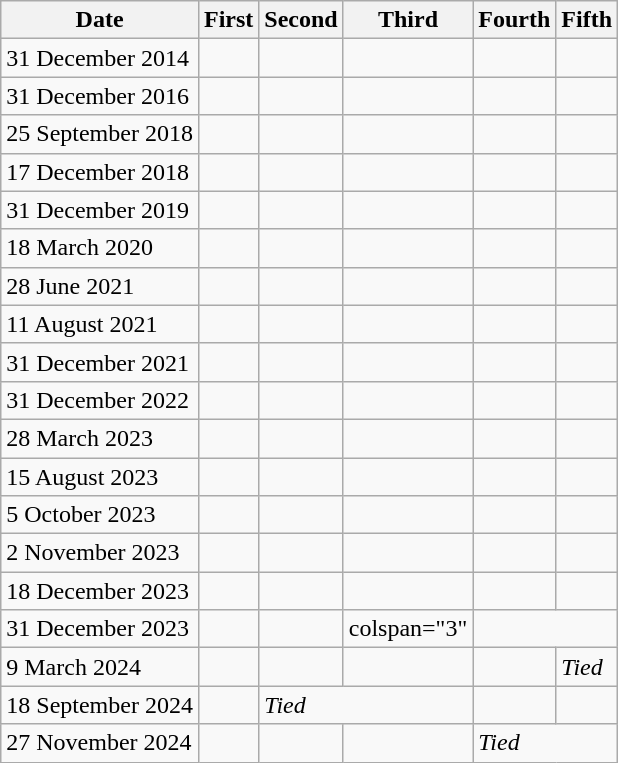<table class="wikitable">
<tr>
<th>Date</th>
<th>First</th>
<th>Second</th>
<th>Third</th>
<th>Fourth</th>
<th>Fifth</th>
</tr>
<tr>
<td>31 December 2014</td>
<td></td>
<td></td>
<td></td>
<td></td>
<td></td>
</tr>
<tr>
<td>31 December 2016</td>
<td></td>
<td></td>
<td></td>
<td></td>
<td></td>
</tr>
<tr>
<td>25 September 2018</td>
<td></td>
<td></td>
<td></td>
<td></td>
<td></td>
</tr>
<tr>
<td>17 December 2018</td>
<td></td>
<td></td>
<td></td>
<td></td>
<td></td>
</tr>
<tr>
<td>31 December 2019</td>
<td></td>
<td></td>
<td></td>
<td></td>
<td></td>
</tr>
<tr>
<td>18 March 2020</td>
<td></td>
<td></td>
<td></td>
<td></td>
<td></td>
</tr>
<tr>
<td>28 June 2021</td>
<td></td>
<td></td>
<td></td>
<td></td>
<td></td>
</tr>
<tr>
<td>11 August 2021</td>
<td></td>
<td></td>
<td></td>
<td></td>
<td></td>
</tr>
<tr>
<td>31 December 2021</td>
<td></td>
<td></td>
<td></td>
<td></td>
<td></td>
</tr>
<tr>
<td>31 December 2022</td>
<td></td>
<td></td>
<td></td>
<td></td>
<td></td>
</tr>
<tr>
<td>28 March 2023</td>
<td></td>
<td></td>
<td></td>
<td></td>
<td></td>
</tr>
<tr>
<td>15 August 2023</td>
<td></td>
<td></td>
<td></td>
<td></td>
<td></td>
</tr>
<tr>
<td>5 October 2023</td>
<td></td>
<td></td>
<td></td>
<td></td>
<td></td>
</tr>
<tr>
<td>2 November 2023</td>
<td></td>
<td></td>
<td></td>
<td></td>
<td></td>
</tr>
<tr>
<td>18 December 2023</td>
<td></td>
<td></td>
<td></td>
<td></td>
<td></td>
</tr>
<tr>
<td>31 December 2023</td>
<td></td>
<td></td>
<td>colspan="3" </td>
</tr>
<tr>
<td>9 March 2024</td>
<td></td>
<td></td>
<td></td>
<td></td>
<td><em>Tied</em></td>
</tr>
<tr>
<td>18 September 2024</td>
<td></td>
<td colspan="2"><em>Tied</em></td>
<td></td>
<td></td>
</tr>
<tr>
<td>27 November 2024</td>
<td></td>
<td></td>
<td></td>
<td colspan="2"><em>Tied</em></td>
</tr>
</table>
